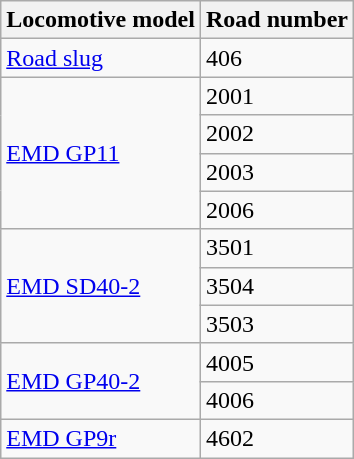<table class="wikitable">
<tr>
<th>Locomotive model</th>
<th>Road number</th>
</tr>
<tr>
<td><a href='#'>Road slug</a></td>
<td>406</td>
</tr>
<tr>
<td rowspan="4"><a href='#'>EMD GP11</a></td>
<td>2001</td>
</tr>
<tr>
<td>2002</td>
</tr>
<tr>
<td>2003</td>
</tr>
<tr>
<td>2006</td>
</tr>
<tr>
<td rowspan="3"><a href='#'>EMD SD40-2</a></td>
<td>3501</td>
</tr>
<tr>
<td>3504</td>
</tr>
<tr>
<td>3503</td>
</tr>
<tr>
<td rowspan="2"><a href='#'>EMD GP40-2</a></td>
<td>4005</td>
</tr>
<tr>
<td>4006</td>
</tr>
<tr>
<td><a href='#'>EMD GP9r</a></td>
<td>4602</td>
</tr>
</table>
